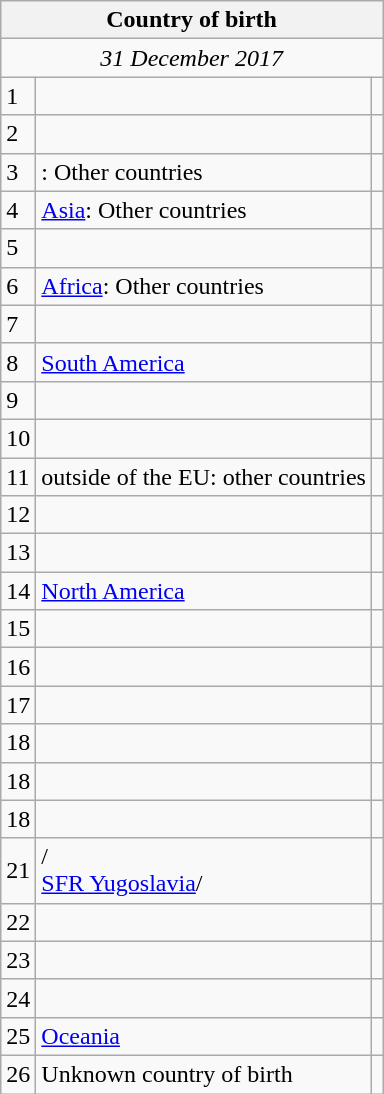<table class="wikitable collapsible collapsed">
<tr>
<th colspan=3>Country of birth</th>
</tr>
<tr>
<td colspan=3 style="text-align:center;"><em>31 December 2017</em></td>
</tr>
<tr>
<td>1</td>
<td></td>
<td align=right></td>
</tr>
<tr>
<td>2</td>
<td></td>
<td align=right></td>
</tr>
<tr>
<td>3</td>
<td>: Other countries</td>
<td align=right></td>
</tr>
<tr>
<td>4</td>
<td><a href='#'>Asia</a>: Other countries</td>
<td align=right></td>
</tr>
<tr>
<td>5</td>
<td></td>
<td align=right></td>
</tr>
<tr>
<td>6</td>
<td><a href='#'>Africa</a>: Other countries</td>
<td align=right></td>
</tr>
<tr>
<td>7</td>
<td></td>
<td align=right></td>
</tr>
<tr>
<td>8</td>
<td><a href='#'>South America</a></td>
<td align=right></td>
</tr>
<tr>
<td>9</td>
<td></td>
<td align=right></td>
</tr>
<tr>
<td>10</td>
<td></td>
<td align=right></td>
</tr>
<tr>
<td>11</td>
<td> outside of the EU: other countries</td>
<td align=right></td>
</tr>
<tr>
<td>12</td>
<td></td>
<td align=right></td>
</tr>
<tr>
<td>13</td>
<td></td>
<td align=right></td>
</tr>
<tr>
<td>14</td>
<td><a href='#'>North America</a></td>
<td align=right></td>
</tr>
<tr>
<td>15</td>
<td></td>
<td align=right></td>
</tr>
<tr>
<td>16</td>
<td></td>
<td align=right></td>
</tr>
<tr>
<td>17</td>
<td></td>
<td align=right></td>
</tr>
<tr>
<td>18</td>
<td></td>
<td align=right></td>
</tr>
<tr>
<td>18</td>
<td></td>
<td align=right></td>
</tr>
<tr>
<td>18</td>
<td></td>
<td align=right></td>
</tr>
<tr>
<td>21</td>
<td>/<br><a href='#'>SFR Yugoslavia</a>/</td>
<td align=right></td>
</tr>
<tr>
<td>22</td>
<td></td>
<td align=right></td>
</tr>
<tr>
<td>23</td>
<td></td>
<td align=right></td>
</tr>
<tr>
<td>24</td>
<td></td>
<td align=right></td>
</tr>
<tr>
<td>25</td>
<td><a href='#'>Oceania</a></td>
<td align=right></td>
</tr>
<tr>
<td>26</td>
<td>Unknown country of birth</td>
<td align=right></td>
</tr>
</table>
